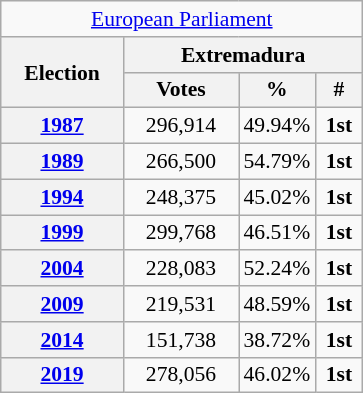<table class="wikitable" style="font-size:90%; text-align:center;">
<tr>
<td colspan="4" align="center"><a href='#'>European Parliament</a></td>
</tr>
<tr>
<th rowspan="2" width="75">Election</th>
<th colspan="3">Extremadura</th>
</tr>
<tr>
<th width="70">Votes</th>
<th width="35">%</th>
<th width="25">#</th>
</tr>
<tr>
<th><a href='#'>1987</a></th>
<td>296,914</td>
<td>49.94%</td>
<td><strong>1st</strong></td>
</tr>
<tr>
<th><a href='#'>1989</a></th>
<td>266,500</td>
<td>54.79%</td>
<td><strong>1st</strong></td>
</tr>
<tr>
<th><a href='#'>1994</a></th>
<td>248,375</td>
<td>45.02%</td>
<td><strong>1st</strong></td>
</tr>
<tr>
<th><a href='#'>1999</a></th>
<td>299,768</td>
<td>46.51%</td>
<td><strong>1st</strong></td>
</tr>
<tr>
<th><a href='#'>2004</a></th>
<td>228,083</td>
<td>52.24%</td>
<td><strong>1st</strong></td>
</tr>
<tr>
<th><a href='#'>2009</a></th>
<td>219,531</td>
<td>48.59%</td>
<td><strong>1st</strong></td>
</tr>
<tr>
<th><a href='#'>2014</a></th>
<td>151,738</td>
<td>38.72%</td>
<td><strong>1st</strong></td>
</tr>
<tr>
<th><a href='#'>2019</a></th>
<td>278,056</td>
<td>46.02%</td>
<td><strong>1st</strong></td>
</tr>
</table>
